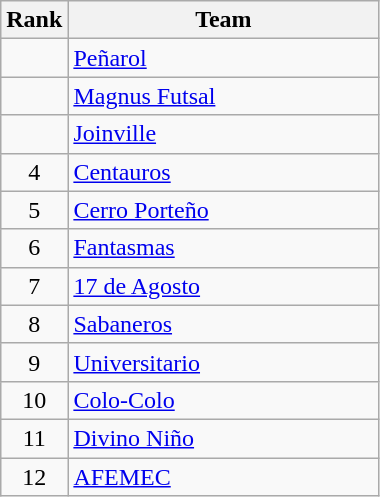<table class="wikitable col2-left" style="text-align:center">
<tr>
<th width=30>Rank</th>
<th width=200>Team</th>
</tr>
<tr>
<td></td>
<td align="left"> <a href='#'>Peñarol</a></td>
</tr>
<tr>
<td></td>
<td align="left"> <a href='#'>Magnus Futsal</a></td>
</tr>
<tr>
<td></td>
<td align="left"> <a href='#'>Joinville</a></td>
</tr>
<tr>
<td>4</td>
<td align="left"> <a href='#'>Centauros</a></td>
</tr>
<tr>
<td>5</td>
<td align="left"> <a href='#'>Cerro Porteño</a></td>
</tr>
<tr>
<td>6</td>
<td align="left"> <a href='#'>Fantasmas</a></td>
</tr>
<tr>
<td>7</td>
<td align="left"> <a href='#'>17 de Agosto</a></td>
</tr>
<tr>
<td>8</td>
<td align="left"> <a href='#'>Sabaneros</a></td>
</tr>
<tr>
<td>9</td>
<td align="left"> <a href='#'>Universitario</a></td>
</tr>
<tr>
<td>10</td>
<td align="left"> <a href='#'>Colo-Colo</a></td>
</tr>
<tr>
<td>11</td>
<td align="left"> <a href='#'>Divino Niño</a></td>
</tr>
<tr>
<td>12</td>
<td align="left"> <a href='#'>AFEMEC</a></td>
</tr>
</table>
